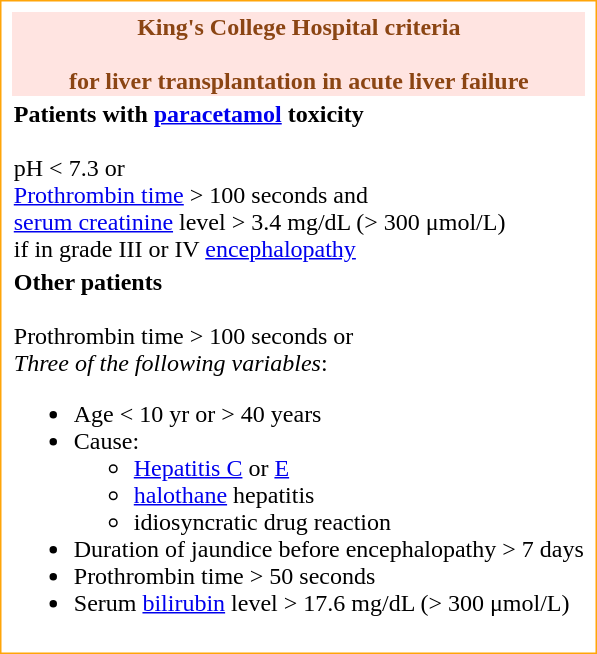<table style="padding:0.3em; float:right; margin-left:5px;border:1px solid #ffa508;">
<tr style="background-color:#FFE4E1; align:center; color:#8B4513; text-align: center">
<td><strong>King's College Hospital criteria</strong> <br><br><strong>for liver transplantation in acute liver failure</strong></td>
</tr>
<tr>
<td><strong>Patients with <a href='#'>paracetamol</a> toxicity</strong><br><br>pH < 7.3 or<br>
<a href='#'>Prothrombin time</a> > 100 seconds and<br> <a href='#'>serum creatinine</a> level > 3.4 mg/dL (> 300 μmol/L)<br>
if in grade III or IV <a href='#'>encephalopathy</a></td>
</tr>
<tr>
<td><strong>Other patients</strong><br><br>Prothrombin time > 100 seconds  or <br>
<em>Three of the following variables</em>:<ul><li>Age < 10 yr or > 40 years</li><li>Cause:<ul><li><a href='#'>Hepatitis C</a> or <a href='#'>E</a></li><li><a href='#'>halothane</a> hepatitis</li><li>idiosyncratic drug reaction</li></ul></li><li>Duration of jaundice before encephalopathy > 7 days</li><li>Prothrombin time > 50 seconds</li><li>Serum <a href='#'>bilirubin</a> level > 17.6 mg/dL (> 300 μmol/L)</li></ul></td>
</tr>
</table>
